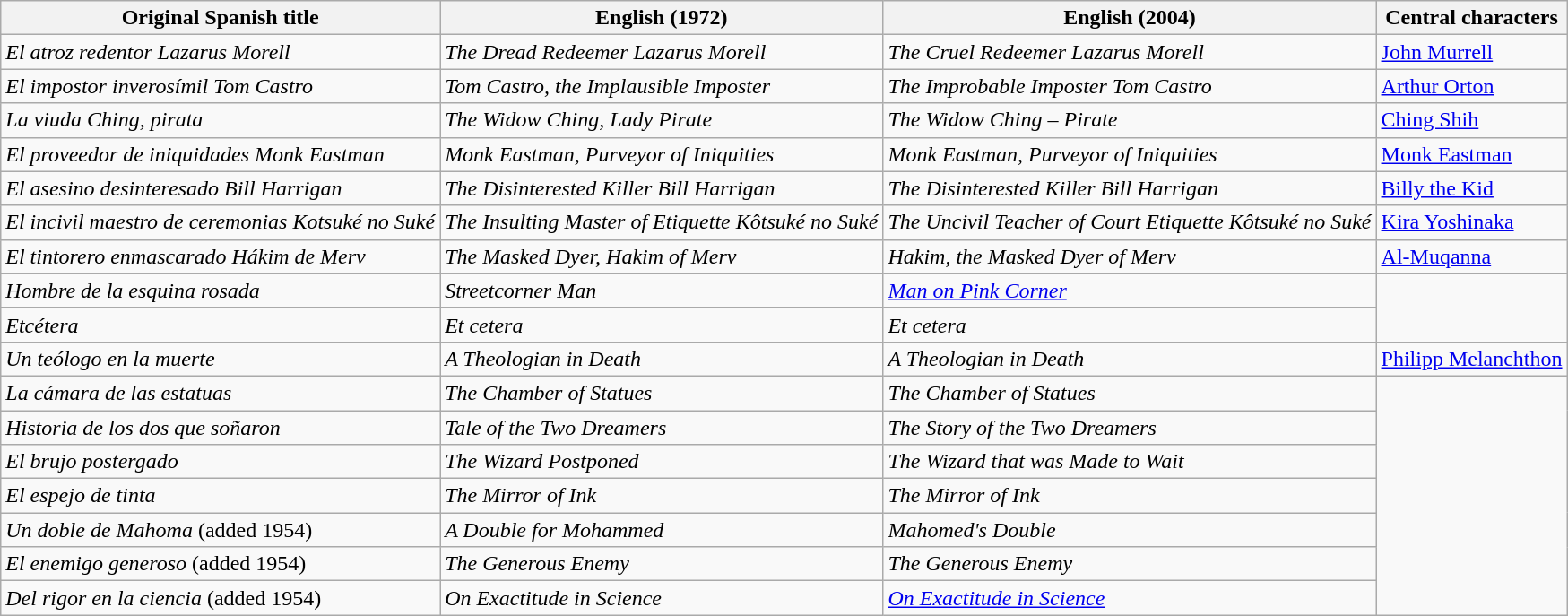<table class="wikitable">
<tr>
<th>Original Spanish title</th>
<th>English (1972)</th>
<th>English (2004)</th>
<th>Central characters</th>
</tr>
<tr>
<td><em>El atroz redentor Lazarus Morell</em></td>
<td><em>The Dread Redeemer Lazarus Morell</em></td>
<td><em>The Cruel Redeemer Lazarus Morell</em></td>
<td><a href='#'>John Murrell</a></td>
</tr>
<tr>
<td><em>El impostor inverosímil Tom Castro</em></td>
<td><em>Tom Castro, the Implausible Imposter</em></td>
<td><em>The Improbable Imposter Tom Castro</em></td>
<td><a href='#'>Arthur Orton</a></td>
</tr>
<tr>
<td><em>La viuda Ching, pirata</em></td>
<td><em>The Widow Ching, Lady Pirate</em></td>
<td><em>The Widow Ching – Pirate</em></td>
<td><a href='#'>Ching Shih</a></td>
</tr>
<tr>
<td><em>El proveedor de iniquidades Monk Eastman</em></td>
<td><em>Monk Eastman, Purveyor of Iniquities</em></td>
<td><em>Monk Eastman, Purveyor of Iniquities</em></td>
<td><a href='#'>Monk Eastman</a></td>
</tr>
<tr>
<td><em>El asesino desinteresado Bill Harrigan</em></td>
<td><em>The Disinterested Killer Bill Harrigan</em></td>
<td><em>The Disinterested Killer Bill Harrigan</em></td>
<td><a href='#'>Billy the Kid</a></td>
</tr>
<tr>
<td><em>El incivil maestro de ceremonias Kotsuké no Suké</em></td>
<td><em>The Insulting Master of Etiquette Kôtsuké no Suké</em></td>
<td><em>The Uncivil Teacher of Court Etiquette Kôtsuké no Suké</em></td>
<td><a href='#'>Kira Yoshinaka</a></td>
</tr>
<tr>
<td><em>El tintorero enmascarado Hákim de Merv</em></td>
<td><em>The Masked Dyer, Hakim of Merv</em></td>
<td><em>Hakim, the Masked Dyer of Merv</em></td>
<td><a href='#'>Al-Muqanna</a></td>
</tr>
<tr>
<td><em>Hombre de la esquina rosada</em></td>
<td><em>Streetcorner Man</em></td>
<td><em><a href='#'>Man on Pink Corner</a></em></td>
</tr>
<tr valign="top">
<td><em>Etcétera</em></td>
<td><em>Et cetera</em></td>
<td><em>Et cetera</em></td>
</tr>
<tr>
<td><em>Un teólogo en la muerte</em></td>
<td><em>A Theologian in Death</em></td>
<td><em>A Theologian in Death</em></td>
<td><a href='#'>Philipp Melanchthon</a></td>
</tr>
<tr>
<td><em>La cámara de las estatuas</em></td>
<td><em>The Chamber of Statues</em></td>
<td><em>The Chamber of Statues</em></td>
</tr>
<tr>
<td><em>Historia de los dos que soñaron</em></td>
<td><em>Tale of the Two Dreamers</em></td>
<td><em>The Story of the Two Dreamers</em></td>
</tr>
<tr>
<td><em>El brujo postergado</em></td>
<td><em>The Wizard Postponed</em></td>
<td><em>The Wizard that was Made to Wait</em></td>
</tr>
<tr>
<td><em>El espejo de tinta</em></td>
<td><em>The Mirror of Ink</em></td>
<td><em>The Mirror of Ink</em></td>
</tr>
<tr>
<td><em>Un doble de Mahoma</em> (added 1954)</td>
<td><em>A Double for Mohammed</em></td>
<td><em>Mahomed's Double</em></td>
</tr>
<tr>
<td><em>El enemigo generoso</em> (added 1954)</td>
<td><em>The Generous Enemy</em></td>
<td><em>The Generous Enemy</em></td>
</tr>
<tr>
<td><em>Del rigor en la ciencia</em> (added 1954)</td>
<td><em>On Exactitude in Science</em></td>
<td><em><a href='#'>On Exactitude in Science</a></em></td>
</tr>
</table>
